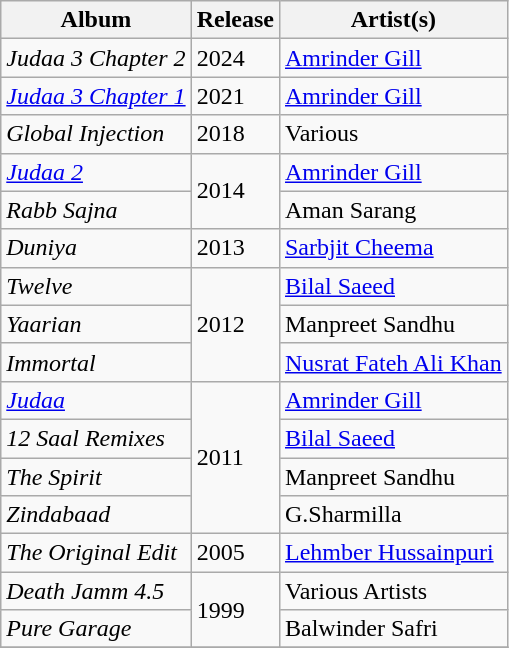<table class="wikitable">
<tr>
<th>Album</th>
<th>Release</th>
<th>Artist(s)</th>
</tr>
<tr>
<td><em>Judaa 3 Chapter 2</em></td>
<td>2024</td>
<td><a href='#'>Amrinder Gill</a></td>
</tr>
<tr>
<td><em><a href='#'>Judaa 3 Chapter 1</a></em></td>
<td>2021</td>
<td><a href='#'>Amrinder Gill</a></td>
</tr>
<tr>
<td><em>Global Injection</em></td>
<td>2018</td>
<td>Various</td>
</tr>
<tr>
<td><em><a href='#'>Judaa 2</a></em></td>
<td rowspan="2">2014</td>
<td><a href='#'>Amrinder Gill</a></td>
</tr>
<tr>
<td><em>Rabb Sajna</em></td>
<td>Aman Sarang</td>
</tr>
<tr>
<td><em>Duniya</em></td>
<td>2013</td>
<td><a href='#'>Sarbjit Cheema</a></td>
</tr>
<tr>
<td><em>Twelve</em></td>
<td rowspan="3">2012</td>
<td><a href='#'>Bilal Saeed</a></td>
</tr>
<tr>
<td><em>Yaarian</em></td>
<td>Manpreet Sandhu</td>
</tr>
<tr>
<td><em>Immortal</em></td>
<td><a href='#'>Nusrat Fateh Ali Khan</a></td>
</tr>
<tr>
<td><em><a href='#'>Judaa</a></em></td>
<td rowspan="4">2011</td>
<td><a href='#'>Amrinder Gill</a></td>
</tr>
<tr>
<td><em>12 Saal Remixes</em></td>
<td><a href='#'>Bilal Saeed</a></td>
</tr>
<tr>
<td><em>The Spirit</em></td>
<td>Manpreet Sandhu</td>
</tr>
<tr>
<td><em>Zindabaad</em></td>
<td>G.Sharmilla</td>
</tr>
<tr>
<td><em>The Original Edit</em></td>
<td>2005</td>
<td><a href='#'>Lehmber Hussainpuri</a></td>
</tr>
<tr>
<td><em>Death Jamm 4.5</em></td>
<td rowspan="2">1999</td>
<td>Various Artists</td>
</tr>
<tr>
<td><em>Pure Garage</em></td>
<td>Balwinder Safri</td>
</tr>
<tr>
</tr>
</table>
